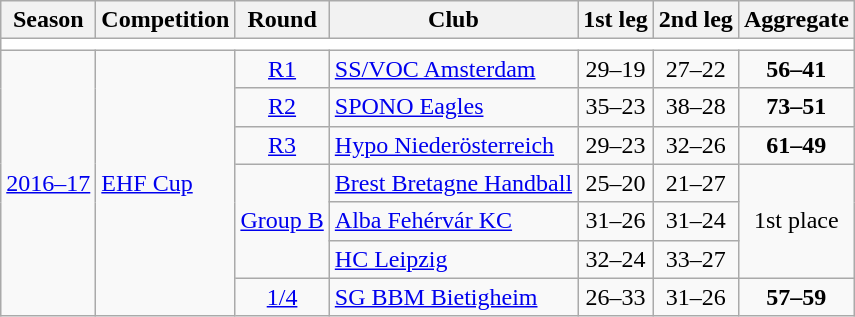<table class="wikitable">
<tr>
<th>Season</th>
<th>Competition</th>
<th>Round</th>
<th>Club</th>
<th>1st leg</th>
<th>2nd leg</th>
<th>Aggregate</th>
</tr>
<tr>
<td colspan="7" bgcolor=white></td>
</tr>
<tr>
<td rowspan="7"><a href='#'>2016–17</a></td>
<td rowspan="7"><a href='#'>EHF Cup</a></td>
<td style="text-align:center;"><a href='#'>R1</a></td>
<td> <a href='#'>SS/VOC Amsterdam</a></td>
<td style="text-align:center;">29–19</td>
<td style="text-align:center;">27–22</td>
<td style="text-align:center;"><strong>56–41</strong></td>
</tr>
<tr>
<td style="text-align:center;"><a href='#'>R2</a></td>
<td> <a href='#'>SPONO Eagles</a></td>
<td style="text-align:center;">35–23</td>
<td style="text-align:center;">38–28</td>
<td style="text-align:center;"><strong>73–51</strong></td>
</tr>
<tr>
<td style="text-align:center;"><a href='#'>R3</a></td>
<td> <a href='#'>Hypo Niederösterreich</a></td>
<td style="text-align:center;">29–23</td>
<td style="text-align:center;">32–26</td>
<td style="text-align:center;"><strong>61–49</strong></td>
</tr>
<tr>
<td rowspan="3" style="text-align:center;"><a href='#'>Group B</a></td>
<td> <a href='#'>Brest Bretagne Handball</a></td>
<td style="text-align:center;">25–20</td>
<td style="text-align:center;">21–27</td>
<td rowspan="3" style="text-align:center;">1st place</td>
</tr>
<tr>
<td> <a href='#'>Alba Fehérvár KC</a></td>
<td style="text-align:center;">31–26</td>
<td style="text-align:center;">31–24</td>
</tr>
<tr>
<td> <a href='#'>HC Leipzig</a></td>
<td style="text-align:center;">32–24</td>
<td style="text-align:center;">33–27</td>
</tr>
<tr>
<td style="text-align:center;"><a href='#'>1/4</a></td>
<td> <a href='#'>SG BBM Bietigheim</a></td>
<td style="text-align:center;">26–33</td>
<td style="text-align:center;">31–26</td>
<td style="text-align:center;"><strong>57–59</strong></td>
</tr>
</table>
